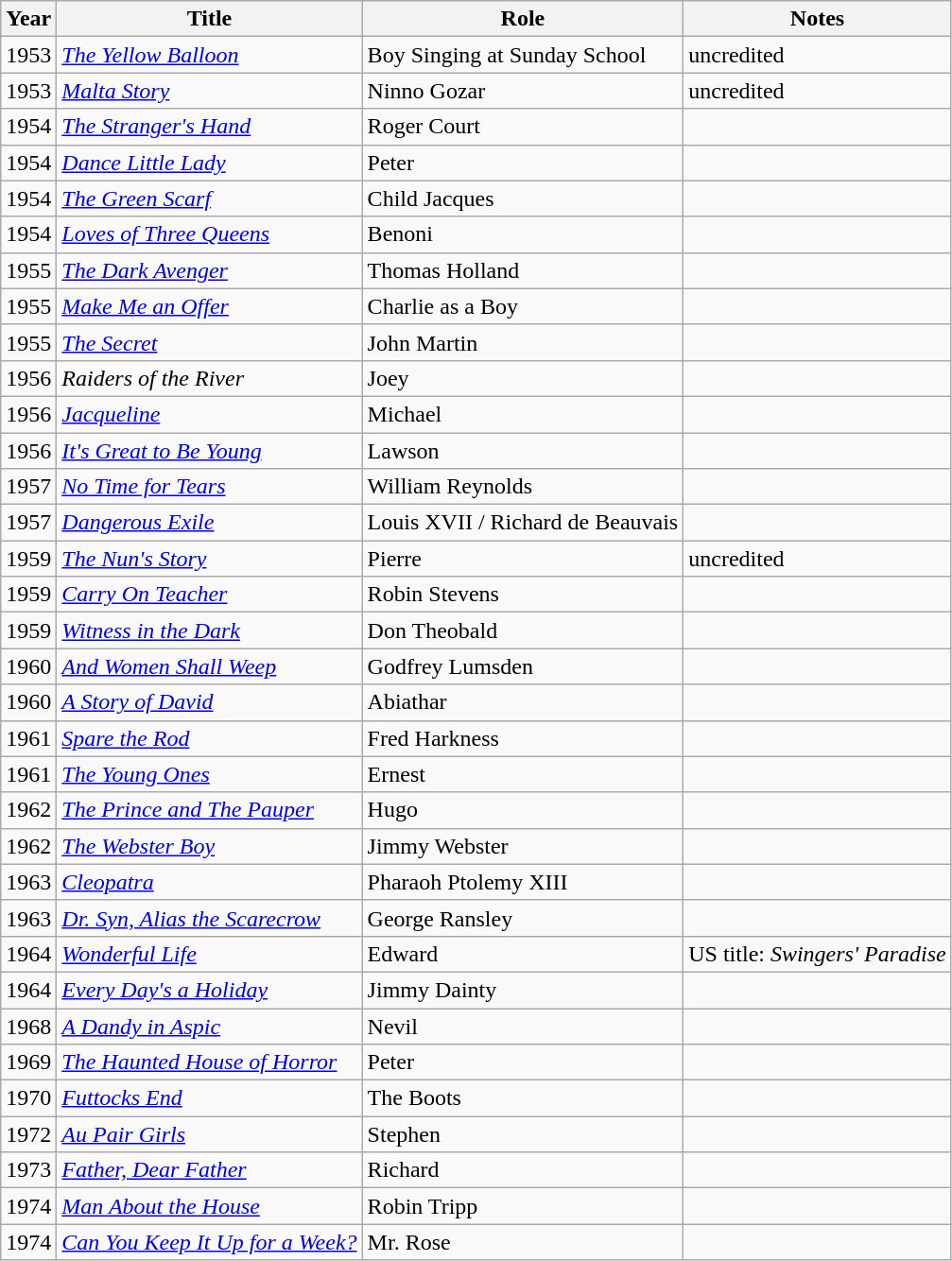<table class="wikitable">
<tr>
<th>Year</th>
<th>Title</th>
<th>Role</th>
<th>Notes</th>
</tr>
<tr>
<td>1953</td>
<td><em><a href='#'>The Yellow Balloon</a></em></td>
<td>Boy Singing at Sunday School</td>
<td>uncredited</td>
</tr>
<tr>
<td>1953</td>
<td><em><a href='#'>Malta Story</a></em></td>
<td>Ninno Gozar</td>
<td>uncredited</td>
</tr>
<tr>
<td>1954</td>
<td><em><a href='#'>The Stranger's Hand</a></em></td>
<td>Roger Court</td>
<td></td>
</tr>
<tr>
<td>1954</td>
<td><em><a href='#'>Dance Little Lady</a></em></td>
<td>Peter</td>
<td></td>
</tr>
<tr>
<td>1954</td>
<td><em><a href='#'>The Green Scarf</a></em></td>
<td>Child Jacques</td>
<td></td>
</tr>
<tr>
<td>1954</td>
<td><em><a href='#'>Loves of Three Queens</a></em></td>
<td>Benoni</td>
<td></td>
</tr>
<tr>
<td>1955</td>
<td><em><a href='#'>The Dark Avenger</a></em></td>
<td>Thomas Holland</td>
<td></td>
</tr>
<tr>
<td>1955</td>
<td><em><a href='#'>Make Me an Offer</a></em></td>
<td>Charlie as a Boy</td>
</tr>
<tr>
<td>1955</td>
<td><em><a href='#'>The Secret</a></em></td>
<td>John Martin</td>
<td></td>
</tr>
<tr>
<td>1956</td>
<td><em>Raiders of the River</em></td>
<td>Joey</td>
<td></td>
</tr>
<tr>
<td>1956</td>
<td><em><a href='#'>Jacqueline</a></em></td>
<td>Michael</td>
<td></td>
</tr>
<tr>
<td>1956</td>
<td><em><a href='#'>It's Great to Be Young</a></em></td>
<td>Lawson</td>
<td></td>
</tr>
<tr>
<td>1957</td>
<td><em><a href='#'>No Time for Tears</a></em></td>
<td>William Reynolds</td>
<td></td>
</tr>
<tr>
<td>1957</td>
<td><em><a href='#'>Dangerous Exile</a></em></td>
<td>Louis XVII / Richard de Beauvais</td>
<td></td>
</tr>
<tr>
<td>1959</td>
<td><em><a href='#'>The Nun's Story</a></em></td>
<td>Pierre</td>
<td>uncredited</td>
</tr>
<tr>
<td>1959</td>
<td><em><a href='#'>Carry On Teacher</a></em></td>
<td>Robin Stevens</td>
<td></td>
</tr>
<tr>
<td>1959</td>
<td><em><a href='#'>Witness in the Dark</a></em></td>
<td>Don Theobald</td>
<td></td>
</tr>
<tr>
<td>1960</td>
<td><em><a href='#'>And Women Shall Weep</a></em></td>
<td>Godfrey Lumsden</td>
<td></td>
</tr>
<tr>
<td>1960</td>
<td><em><a href='#'>A Story of David</a></em></td>
<td>Abiathar</td>
<td></td>
</tr>
<tr>
<td>1961</td>
<td><em><a href='#'>Spare the Rod</a></em></td>
<td>Fred Harkness</td>
<td></td>
</tr>
<tr>
<td>1961</td>
<td><em><a href='#'>The Young Ones</a></em></td>
<td>Ernest</td>
<td></td>
</tr>
<tr>
<td>1962</td>
<td><em><a href='#'>The Prince and The Pauper</a></em></td>
<td>Hugo</td>
<td></td>
</tr>
<tr>
<td>1962</td>
<td><em><a href='#'>The Webster Boy</a></em></td>
<td>Jimmy Webster</td>
<td></td>
</tr>
<tr>
<td>1963</td>
<td><em><a href='#'>Cleopatra</a></em></td>
<td>Pharaoh Ptolemy XIII</td>
<td></td>
</tr>
<tr>
<td>1963</td>
<td><em><a href='#'>Dr. Syn, Alias the Scarecrow</a></em></td>
<td>George Ransley</td>
<td></td>
</tr>
<tr>
<td>1964</td>
<td><em><a href='#'>Wonderful Life</a></em></td>
<td>Edward</td>
<td>US title: <em>Swingers' Paradise</em></td>
</tr>
<tr>
<td>1964</td>
<td><em><a href='#'>Every Day's a Holiday</a></em></td>
<td>Jimmy Dainty</td>
<td></td>
</tr>
<tr>
<td>1968</td>
<td><em><a href='#'>A Dandy in Aspic</a></em></td>
<td>Nevil</td>
<td></td>
</tr>
<tr>
<td>1969</td>
<td><em><a href='#'>The Haunted House of Horror</a></em></td>
<td>Peter</td>
<td></td>
</tr>
<tr>
<td>1970</td>
<td><em><a href='#'>Futtocks End</a></em></td>
<td>The Boots</td>
<td></td>
</tr>
<tr>
<td>1972</td>
<td><em><a href='#'>Au Pair Girls</a></em></td>
<td>Stephen</td>
<td></td>
</tr>
<tr>
<td>1973</td>
<td><em><a href='#'>Father, Dear Father</a></em></td>
<td>Richard</td>
<td></td>
</tr>
<tr>
<td>1974</td>
<td><em><a href='#'>Man About the House</a></em></td>
<td>Robin Tripp</td>
<td></td>
</tr>
<tr>
<td>1974</td>
<td><em><a href='#'>Can You Keep It Up for a Week?</a></em></td>
<td>Mr. Rose</td>
<td></td>
</tr>
</table>
